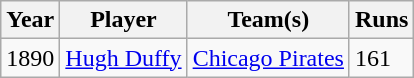<table class="wikitable sortable">
<tr>
<th>Year</th>
<th>Player</th>
<th>Team(s)</th>
<th>Runs</th>
</tr>
<tr>
<td>1890</td>
<td><a href='#'>Hugh Duffy</a></td>
<td><a href='#'>Chicago Pirates</a></td>
<td>161</td>
</tr>
</table>
